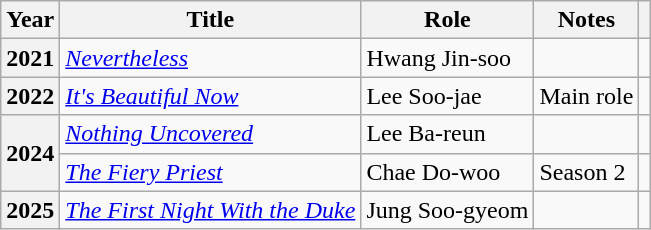<table class="wikitable sortable plainrowheaders">
<tr>
<th scope="col">Year</th>
<th scope="col">Title</th>
<th scope="col">Role</th>
<th scope="col" class="unsortable">Notes</th>
<th scope="col" class="unsortable"></th>
</tr>
<tr>
<th scope="row">2021</th>
<td><em><a href='#'>Nevertheless</a></em></td>
<td>Hwang Jin-soo</td>
<td></td>
<td></td>
</tr>
<tr>
<th scope="row">2022</th>
<td><em><a href='#'>It's Beautiful Now</a></em></td>
<td>Lee Soo-jae</td>
<td>Main role</td>
<td></td>
</tr>
<tr>
<th scope="row" rowspan="2">2024</th>
<td><em><a href='#'>Nothing Uncovered</a></em></td>
<td>Lee Ba-reun</td>
<td></td>
<td></td>
</tr>
<tr>
<td><em><a href='#'>The Fiery Priest</a></em></td>
<td>Chae Do-woo</td>
<td>Season 2</td>
<td></td>
</tr>
<tr>
<th scope="row">2025</th>
<td><em><a href='#'>The First Night With the Duke</a></em></td>
<td>Jung Soo-gyeom</td>
<td></td>
<td></td>
</tr>
</table>
